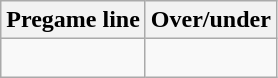<table class="wikitable">
<tr align="center">
<th style=>Pregame line</th>
<th style=>Over/under</th>
</tr>
<tr align="center">
<td> </td>
<td> </td>
</tr>
</table>
